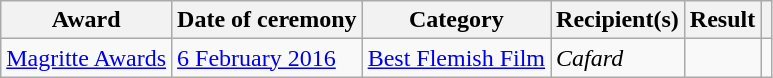<table class="wikitable sortable">
<tr>
<th>Award</th>
<th>Date of ceremony</th>
<th>Category</th>
<th>Recipient(s)</th>
<th>Result</th>
<th></th>
</tr>
<tr>
<td><a href='#'>Magritte Awards</a></td>
<td><a href='#'>6 February 2016</a></td>
<td><a href='#'>Best Flemish Film</a></td>
<td><em>Cafard</em></td>
<td></td>
<td></td>
</tr>
</table>
